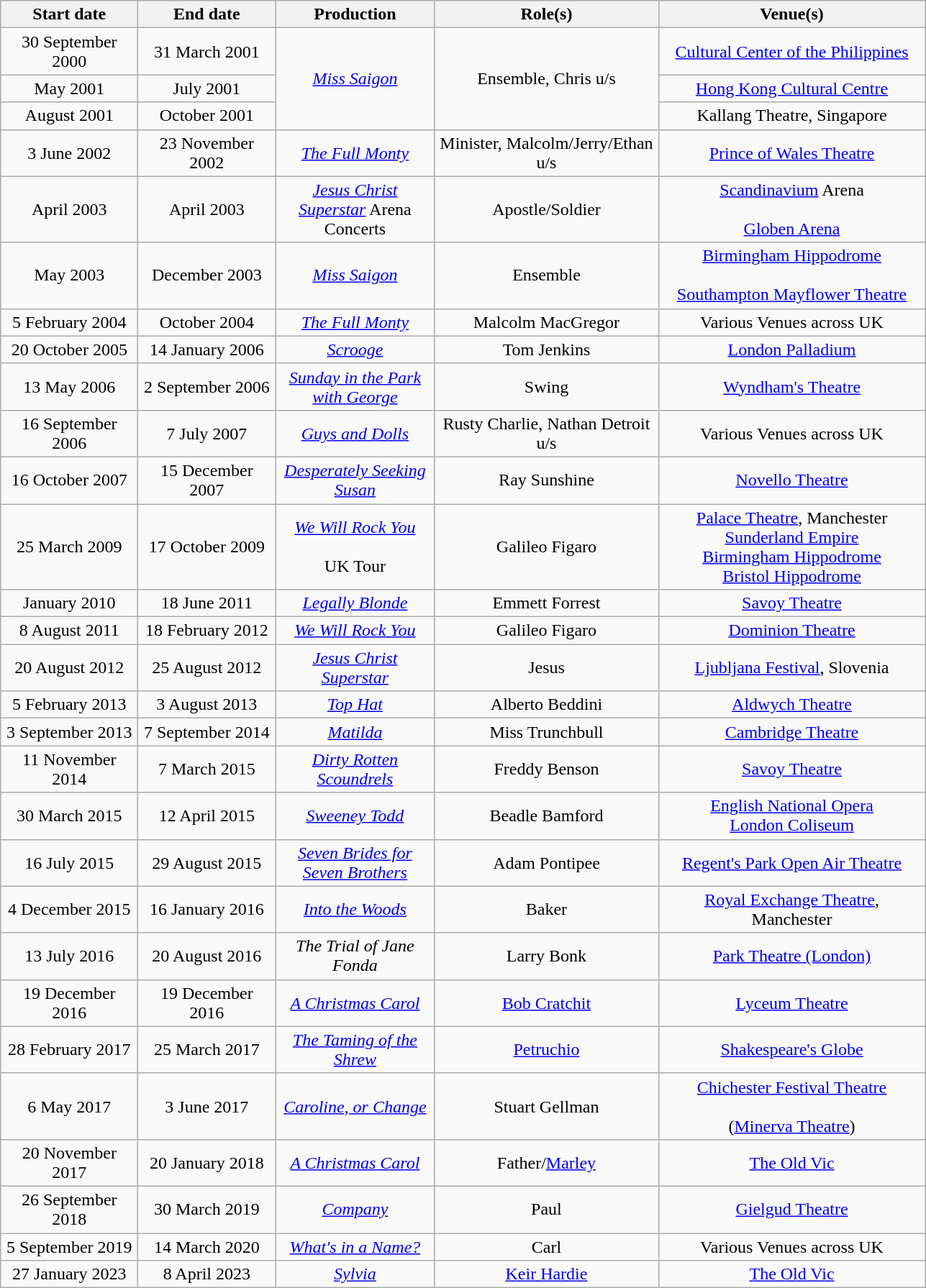<table class="wikitable sortable" style="text-align:center;">
<tr>
<th style="width:120px;" data-sort-type="date">Start date</th>
<th style="width:120px;" data-sort-type="date">End date</th>
<th style="width:140px;">Production</th>
<th style="width:200px;">Role(s)</th>
<th style="width:240px;">Venue(s)</th>
</tr>
<tr style="text-align:center;">
<td>30 September 2000</td>
<td>31 March 2001</td>
<td rowspan="3"><em><a href='#'>Miss Saigon</a></em></td>
<td rowspan="3">Ensemble, Chris u/s</td>
<td><a href='#'>Cultural Center of the Philippines</a></td>
</tr>
<tr>
<td data-sort-value="01.may.2001">May 2001</td>
<td data-sort-value="01.jul.2001">July 2001</td>
<td><a href='#'>Hong Kong Cultural Centre</a></td>
</tr>
<tr>
<td data-sort-value="01.aug.2001">August 2001</td>
<td data-sort-value="01.oct.2001">October 2001</td>
<td>Kallang Theatre, Singapore</td>
</tr>
<tr>
<td>3 June 2002</td>
<td>23 November 2002</td>
<td><em><a href='#'>The Full Monty</a></em></td>
<td>Minister, Malcolm/Jerry/Ethan u/s</td>
<td><a href='#'>Prince of Wales Theatre</a></td>
</tr>
<tr>
<td data-sort-value="01.apr.2003">April 2003</td>
<td data-sort-value="02.apr.2003">April 2003</td>
<td><em><a href='#'>Jesus Christ Superstar</a></em> Arena Concerts</td>
<td>Apostle/Soldier</td>
<td><a href='#'>Scandinavium</a> Arena<br><br><a href='#'>Globen Arena</a></td>
</tr>
<tr>
<td data-sort-value="01.may.2003">May 2003</td>
<td data-sort-value="01.dec.2003">December 2003</td>
<td><em><a href='#'>Miss Saigon</a></em></td>
<td>Ensemble</td>
<td><a href='#'>Birmingham Hippodrome</a><br><br><a href='#'>Southampton Mayflower Theatre</a></td>
</tr>
<tr>
<td>5 February 2004</td>
<td data-sort-value="01.oct.2004">October 2004</td>
<td><em><a href='#'>The Full Monty</a></em></td>
<td>Malcolm MacGregor</td>
<td>Various Venues across UK</td>
</tr>
<tr>
<td>20 October 2005</td>
<td>14 January 2006</td>
<td><em><a href='#'>Scrooge</a></em></td>
<td>Tom Jenkins</td>
<td><a href='#'>London Palladium</a></td>
</tr>
<tr>
<td>13 May 2006</td>
<td>2 September 2006</td>
<td><em><a href='#'>Sunday in the Park with George</a></em></td>
<td>Swing</td>
<td><a href='#'>Wyndham's Theatre</a></td>
</tr>
<tr>
<td>16 September 2006</td>
<td>7 July 2007</td>
<td><em><a href='#'>Guys and Dolls</a></em></td>
<td>Rusty Charlie, Nathan Detroit u/s</td>
<td>Various Venues across UK</td>
</tr>
<tr>
<td>16 October 2007</td>
<td>15 December 2007</td>
<td><em><a href='#'>Desperately Seeking Susan</a></em></td>
<td>Ray Sunshine</td>
<td><a href='#'>Novello Theatre</a></td>
</tr>
<tr>
<td>25 March 2009</td>
<td>17 October 2009</td>
<td><em><a href='#'>We Will Rock You</a></em><br><br>UK Tour</td>
<td>Galileo Figaro</td>
<td><a href='#'>Palace Theatre</a>, Manchester<br><a href='#'>Sunderland Empire</a><br>
<a href='#'>Birmingham Hippodrome</a><br>
<a href='#'>Bristol Hippodrome</a></td>
</tr>
<tr>
<td data-sort-value="01.jan.2010">January 2010</td>
<td>18 June 2011</td>
<td><em><a href='#'>Legally Blonde</a></em></td>
<td>Emmett Forrest</td>
<td><a href='#'>Savoy Theatre</a></td>
</tr>
<tr>
<td>8 August 2011</td>
<td>18 February 2012</td>
<td><em><a href='#'>We Will Rock You</a></em></td>
<td>Galileo Figaro</td>
<td><a href='#'>Dominion Theatre</a></td>
</tr>
<tr>
<td>20 August 2012</td>
<td>25 August 2012</td>
<td><em><a href='#'>Jesus Christ Superstar</a></em></td>
<td>Jesus</td>
<td><a href='#'>Ljubljana Festival</a>, Slovenia</td>
</tr>
<tr>
<td>5 February 2013</td>
<td>3 August 2013</td>
<td><em><a href='#'>Top Hat</a></em></td>
<td>Alberto Beddini</td>
<td><a href='#'>Aldwych Theatre</a></td>
</tr>
<tr>
<td>3 September 2013</td>
<td>7 September 2014</td>
<td><em><a href='#'>Matilda</a></em></td>
<td>Miss Trunchbull</td>
<td><a href='#'>Cambridge Theatre</a></td>
</tr>
<tr>
<td>11 November 2014</td>
<td>7 March 2015</td>
<td><em><a href='#'>Dirty Rotten Scoundrels</a></em></td>
<td>Freddy Benson</td>
<td><a href='#'>Savoy Theatre</a></td>
</tr>
<tr>
<td>30 March 2015</td>
<td>12 April 2015</td>
<td><em><a href='#'>Sweeney Todd</a></em></td>
<td>Beadle Bamford</td>
<td><a href='#'>English National Opera</a><br><a href='#'>London Coliseum</a></td>
</tr>
<tr>
<td>16 July 2015</td>
<td>29 August 2015</td>
<td><em><a href='#'>Seven Brides for Seven Brothers</a></em></td>
<td>Adam Pontipee</td>
<td><a href='#'>Regent's Park Open Air Theatre</a></td>
</tr>
<tr>
<td>4 December 2015</td>
<td>16 January 2016</td>
<td><em><a href='#'>Into the Woods</a></em></td>
<td>Baker</td>
<td><a href='#'>Royal Exchange Theatre</a>, Manchester</td>
</tr>
<tr>
<td>13 July 2016</td>
<td>20 August 2016</td>
<td><em>The Trial of Jane Fonda</em></td>
<td>Larry Bonk</td>
<td><a href='#'>Park Theatre (London)</a></td>
</tr>
<tr>
<td>19 December 2016</td>
<td>19 December 2016</td>
<td><em><a href='#'>A Christmas Carol</a></em></td>
<td><a href='#'>Bob Cratchit</a></td>
<td><a href='#'>Lyceum Theatre</a></td>
</tr>
<tr>
<td>28 February 2017</td>
<td>25 March 2017</td>
<td><em><a href='#'>The Taming of the Shrew</a></em></td>
<td><a href='#'>Petruchio</a></td>
<td><a href='#'>Shakespeare's Globe</a></td>
</tr>
<tr>
<td>6 May 2017</td>
<td>3 June 2017</td>
<td><em><a href='#'>Caroline, or Change</a></em></td>
<td>Stuart Gellman</td>
<td><a href='#'>Chichester Festival Theatre</a><br><br>(<a href='#'>Minerva Theatre</a>)</td>
</tr>
<tr>
<td>20 November 2017</td>
<td>20 January 2018</td>
<td><em><a href='#'>A Christmas Carol</a></em></td>
<td>Father/<a href='#'>Marley</a></td>
<td><a href='#'>The Old Vic</a></td>
</tr>
<tr>
<td>26 September 2018</td>
<td>30 March 2019</td>
<td><em><a href='#'>Company</a></em></td>
<td>Paul</td>
<td><a href='#'>Gielgud Theatre</a></td>
</tr>
<tr>
<td>5 September 2019</td>
<td>14 March 2020</td>
<td><em><a href='#'>What's in a Name?</a></em></td>
<td>Carl</td>
<td>Various Venues across UK</td>
</tr>
<tr>
<td>27 January 2023</td>
<td>8 April 2023</td>
<td><em><a href='#'>Sylvia</a></em></td>
<td><a href='#'>Keir Hardie</a></td>
<td><a href='#'>The Old Vic</a></td>
</tr>
</table>
